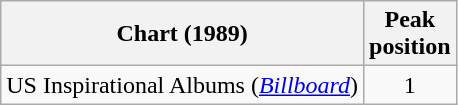<table class="wikitable">
<tr>
<th>Chart (1989)</th>
<th>Peak<br>position</th>
</tr>
<tr>
<td>US Inspirational Albums (<em><a href='#'>Billboard</a></em>)</td>
<td style="text-align:center;">1</td>
</tr>
</table>
